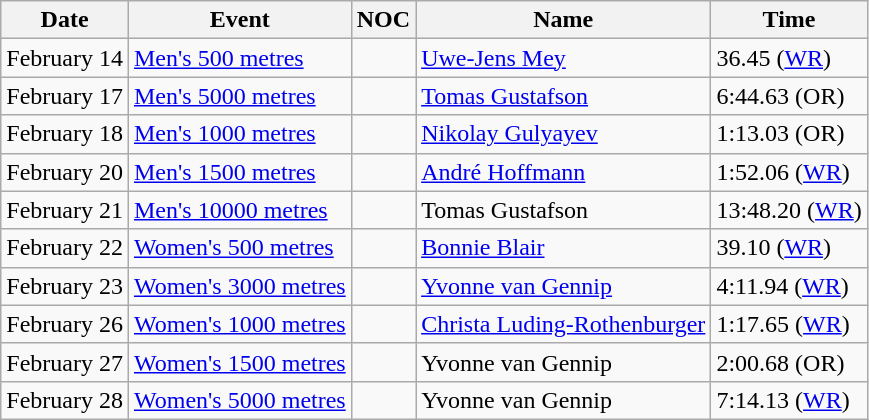<table class="wikitable">
<tr>
<th>Date</th>
<th>Event</th>
<th>NOC</th>
<th>Name</th>
<th>Time</th>
</tr>
<tr>
<td>February 14</td>
<td><a href='#'>Men's 500 metres</a></td>
<td></td>
<td><a href='#'>Uwe-Jens Mey</a></td>
<td>36.45 (<a href='#'>WR</a>)</td>
</tr>
<tr>
<td>February 17</td>
<td><a href='#'>Men's 5000 metres</a></td>
<td></td>
<td><a href='#'>Tomas Gustafson</a></td>
<td>6:44.63 (OR)</td>
</tr>
<tr>
<td>February 18</td>
<td><a href='#'>Men's 1000 metres</a></td>
<td></td>
<td><a href='#'>Nikolay Gulyayev</a></td>
<td>1:13.03 (OR)</td>
</tr>
<tr>
<td>February 20</td>
<td><a href='#'>Men's 1500 metres</a></td>
<td></td>
<td><a href='#'>André Hoffmann</a></td>
<td>1:52.06 (<a href='#'>WR</a>)</td>
</tr>
<tr>
<td>February 21</td>
<td><a href='#'>Men's 10000 metres</a></td>
<td></td>
<td>Tomas Gustafson</td>
<td>13:48.20 (<a href='#'>WR</a>)</td>
</tr>
<tr>
<td>February 22</td>
<td><a href='#'>Women's 500 metres</a></td>
<td></td>
<td><a href='#'>Bonnie Blair</a></td>
<td>39.10 (<a href='#'>WR</a>)</td>
</tr>
<tr>
<td>February 23</td>
<td><a href='#'>Women's 3000 metres</a></td>
<td></td>
<td><a href='#'>Yvonne van Gennip</a></td>
<td>4:11.94 (<a href='#'>WR</a>)</td>
</tr>
<tr>
<td>February 26</td>
<td><a href='#'>Women's 1000 metres</a></td>
<td></td>
<td><a href='#'>Christa Luding-Rothenburger</a></td>
<td>1:17.65 (<a href='#'>WR</a>)</td>
</tr>
<tr>
<td>February 27</td>
<td><a href='#'>Women's 1500 metres</a></td>
<td></td>
<td>Yvonne van Gennip</td>
<td>2:00.68 (OR)</td>
</tr>
<tr>
<td>February 28</td>
<td><a href='#'>Women's 5000 metres</a></td>
<td></td>
<td>Yvonne van Gennip</td>
<td>7:14.13 (<a href='#'>WR</a>)</td>
</tr>
</table>
